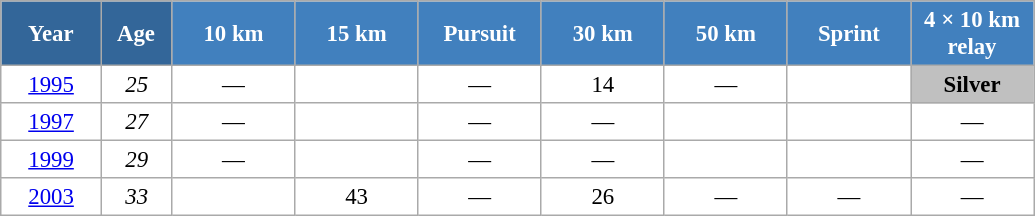<table class="wikitable" style="font-size:95%; text-align:center; border:grey solid 1px; border-collapse:collapse; background:#ffffff;">
<tr>
<th style="background-color:#369; color:white; width:60px;"> Year </th>
<th style="background-color:#369; color:white; width:40px;"> Age </th>
<th style="background-color:#4180be; color:white; width:75px;"> 10 km </th>
<th style="background-color:#4180be; color:white; width:75px;"> 15 km </th>
<th style="background-color:#4180be; color:white; width:75px;"> Pursuit </th>
<th style="background-color:#4180be; color:white; width:75px;"> 30 km </th>
<th style="background-color:#4180be; color:white; width:75px;"> 50 km </th>
<th style="background-color:#4180be; color:white; width:75px;"> Sprint </th>
<th style="background-color:#4180be; color:white; width:75px;"> 4 × 10 km <br> relay </th>
</tr>
<tr>
<td><a href='#'>1995</a></td>
<td><em>25</em></td>
<td>—</td>
<td></td>
<td>—</td>
<td>14</td>
<td>—</td>
<td></td>
<td style="background:silver;"><strong>Silver</strong></td>
</tr>
<tr>
<td><a href='#'>1997</a></td>
<td><em>27</em></td>
<td>—</td>
<td></td>
<td>—</td>
<td>—</td>
<td></td>
<td></td>
<td>—</td>
</tr>
<tr>
<td><a href='#'>1999</a></td>
<td><em>29</em></td>
<td>—</td>
<td></td>
<td>—</td>
<td>—</td>
<td></td>
<td></td>
<td>—</td>
</tr>
<tr>
<td><a href='#'>2003</a></td>
<td><em>33</em></td>
<td></td>
<td>43</td>
<td>—</td>
<td>26</td>
<td>—</td>
<td>—</td>
<td>—</td>
</tr>
</table>
